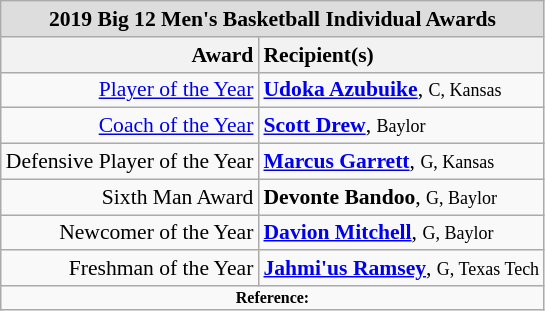<table class="wikitable" style="white-space:nowrap; font-size:90%;">
<tr>
<td colspan="7" style="text-align:center; background:#ddd;"><strong>2019 Big 12 Men's Basketball Individual Awards</strong></td>
</tr>
<tr>
<th style="text-align:right;">Award</th>
<th style="text-align:left;">Recipient(s)</th>
</tr>
<tr>
<td style="text-align:right;"><a href='#'>Player of the Year</a></td>
<td style="text-align:left;"><strong><a href='#'>Udoka Azubuike</a></strong>, <small>C, Kansas</small><br></td>
</tr>
<tr>
<td style="text-align:right;"><a href='#'>Coach of the Year</a></td>
<td style="text-align:left;"><strong><a href='#'>Scott Drew</a></strong>, <small>Baylor</small></td>
</tr>
<tr>
<td style="text-align:right;">Defensive Player of the Year</td>
<td style="text-align:left;"><strong><a href='#'>Marcus Garrett</a></strong>, <small>G, Kansas</small><br></td>
</tr>
<tr>
<td style="text-align:right;">Sixth Man Award</td>
<td style="text-align:left;"><strong>Devonte Bandoo</strong>, <small>G, Baylor</small><br></td>
</tr>
<tr>
<td style="text-align:right;">Newcomer of the Year</td>
<td style="text-align:left;"><strong><a href='#'>Davion Mitchell</a></strong>, <small>G, Baylor</small><br></td>
</tr>
<tr>
<td style="text-align:right;">Freshman of the Year</td>
<td style="text-align:left;"><strong><a href='#'>Jahmi'us Ramsey</a></strong>, <small>G, Texas Tech</small><br></td>
</tr>
<tr>
<td colspan="4"  style="font-size:8pt; text-align:center;"><strong>Reference:</strong></td>
</tr>
</table>
